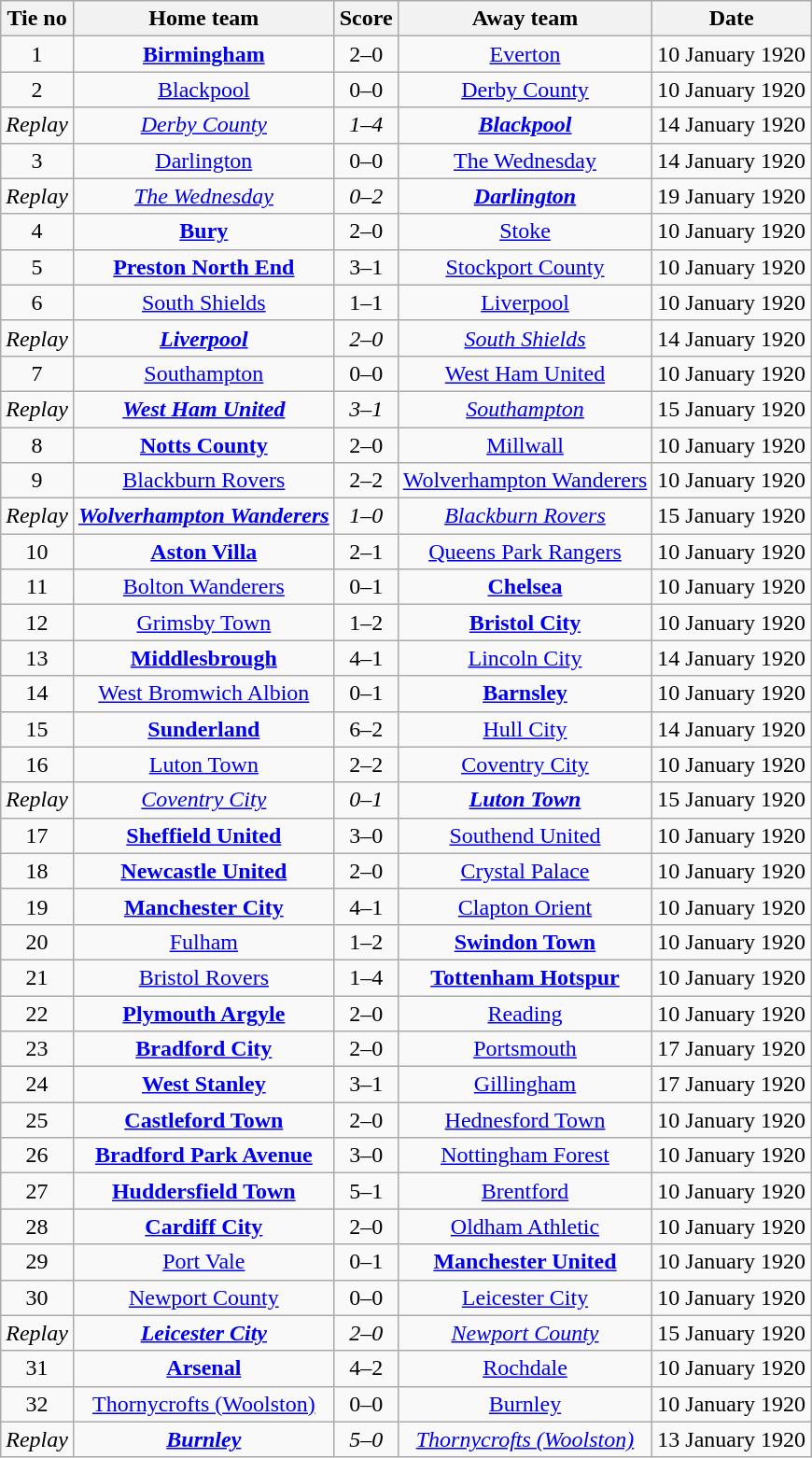<table class="wikitable" style="text-align: center">
<tr>
<th>Tie no</th>
<th>Home team</th>
<th>Score</th>
<th>Away team</th>
<th>Date</th>
</tr>
<tr>
<td>1</td>
<td><strong><a href='#'>Birmingham</a></strong></td>
<td>2–0</td>
<td><a href='#'>Everton</a></td>
<td>10 January 1920</td>
</tr>
<tr>
<td>2</td>
<td><a href='#'>Blackpool</a></td>
<td>0–0</td>
<td><a href='#'>Derby County</a></td>
<td>10 January 1920</td>
</tr>
<tr>
<td><em>Replay</em></td>
<td><em><a href='#'>Derby County</a></em></td>
<td><em>1–4</em></td>
<td><strong><em><a href='#'>Blackpool</a></em></strong></td>
<td>14 January 1920</td>
</tr>
<tr>
<td>3</td>
<td><a href='#'>Darlington</a></td>
<td>0–0</td>
<td><a href='#'>The Wednesday</a></td>
<td>14 January 1920</td>
</tr>
<tr>
<td><em>Replay</em></td>
<td><em><a href='#'>The Wednesday</a></em></td>
<td><em>0–2</em></td>
<td><strong><em><a href='#'>Darlington</a></em></strong></td>
<td>19 January 1920</td>
</tr>
<tr>
<td>4</td>
<td><strong><a href='#'>Bury</a></strong></td>
<td>2–0</td>
<td><a href='#'>Stoke</a></td>
<td>10 January 1920</td>
</tr>
<tr>
<td>5</td>
<td><strong><a href='#'>Preston North End</a></strong></td>
<td>3–1</td>
<td><a href='#'>Stockport County</a></td>
<td>10 January 1920</td>
</tr>
<tr>
<td>6</td>
<td><a href='#'>South Shields</a></td>
<td>1–1</td>
<td><a href='#'>Liverpool</a></td>
<td>10 January 1920</td>
</tr>
<tr>
<td><em>Replay</em></td>
<td><strong><em><a href='#'>Liverpool</a></em></strong></td>
<td><em>2–0</em></td>
<td><em><a href='#'>South Shields</a></em></td>
<td>14 January 1920</td>
</tr>
<tr>
<td>7</td>
<td><a href='#'>Southampton</a></td>
<td>0–0</td>
<td><a href='#'>West Ham United</a></td>
<td>10 January 1920</td>
</tr>
<tr>
<td><em>Replay</em></td>
<td><strong><em><a href='#'>West Ham United</a></em></strong></td>
<td><em>3–1</em></td>
<td><em><a href='#'>Southampton</a></em></td>
<td>15 January 1920</td>
</tr>
<tr>
<td>8</td>
<td><strong><a href='#'>Notts County</a></strong></td>
<td>2–0</td>
<td><a href='#'>Millwall</a></td>
<td>10 January 1920</td>
</tr>
<tr>
<td>9</td>
<td><a href='#'>Blackburn Rovers</a></td>
<td>2–2</td>
<td><a href='#'>Wolverhampton Wanderers</a></td>
<td>10 January 1920</td>
</tr>
<tr>
<td><em>Replay</em></td>
<td><strong><em><a href='#'>Wolverhampton Wanderers</a></em></strong></td>
<td><em>1–0</em></td>
<td><em><a href='#'>Blackburn Rovers</a></em></td>
<td>15 January 1920</td>
</tr>
<tr>
<td>10</td>
<td><strong><a href='#'>Aston Villa</a></strong></td>
<td>2–1</td>
<td><a href='#'>Queens Park Rangers</a></td>
<td>10 January 1920</td>
</tr>
<tr>
<td>11</td>
<td><a href='#'>Bolton Wanderers</a></td>
<td>0–1</td>
<td><strong><a href='#'>Chelsea</a></strong></td>
<td>10 January 1920</td>
</tr>
<tr>
<td>12</td>
<td><a href='#'>Grimsby Town</a></td>
<td>1–2</td>
<td><strong><a href='#'>Bristol City</a></strong></td>
<td>10 January 1920</td>
</tr>
<tr>
<td>13</td>
<td><strong><a href='#'>Middlesbrough</a></strong></td>
<td>4–1</td>
<td><a href='#'>Lincoln City</a></td>
<td>14 January 1920</td>
</tr>
<tr>
<td>14</td>
<td><a href='#'>West Bromwich Albion</a></td>
<td>0–1</td>
<td><strong><a href='#'>Barnsley</a></strong></td>
<td>10 January 1920</td>
</tr>
<tr>
<td>15</td>
<td><strong><a href='#'>Sunderland</a></strong></td>
<td>6–2</td>
<td><a href='#'>Hull City</a></td>
<td>14 January 1920</td>
</tr>
<tr>
<td>16</td>
<td><a href='#'>Luton Town</a></td>
<td>2–2</td>
<td><a href='#'>Coventry City</a></td>
<td>10 January 1920</td>
</tr>
<tr>
<td><em>Replay</em></td>
<td><em><a href='#'>Coventry City</a></em></td>
<td><em>0–1</em></td>
<td><strong><em><a href='#'>Luton Town</a></em></strong></td>
<td>15 January 1920</td>
</tr>
<tr>
<td>17</td>
<td><strong><a href='#'>Sheffield United</a></strong></td>
<td>3–0</td>
<td><a href='#'>Southend United</a></td>
<td>10 January 1920</td>
</tr>
<tr>
<td>18</td>
<td><strong><a href='#'>Newcastle United</a></strong></td>
<td>2–0</td>
<td><a href='#'>Crystal Palace</a></td>
<td>10 January 1920</td>
</tr>
<tr>
<td>19</td>
<td><strong><a href='#'>Manchester City</a></strong></td>
<td>4–1</td>
<td><a href='#'>Clapton Orient</a></td>
<td>10 January 1920</td>
</tr>
<tr>
<td>20</td>
<td><a href='#'>Fulham</a></td>
<td>1–2</td>
<td><strong><a href='#'>Swindon Town</a></strong></td>
<td>10 January 1920</td>
</tr>
<tr>
<td>21</td>
<td><a href='#'>Bristol Rovers</a></td>
<td>1–4</td>
<td><strong><a href='#'>Tottenham Hotspur</a></strong></td>
<td>10 January 1920</td>
</tr>
<tr>
<td>22</td>
<td><strong><a href='#'>Plymouth Argyle</a></strong></td>
<td>2–0</td>
<td><a href='#'>Reading</a></td>
<td>10 January 1920</td>
</tr>
<tr>
<td>23</td>
<td><strong><a href='#'>Bradford City</a></strong></td>
<td>2–0</td>
<td><a href='#'>Portsmouth</a></td>
<td>17 January 1920</td>
</tr>
<tr>
<td>24</td>
<td><strong><a href='#'>West Stanley</a></strong></td>
<td>3–1</td>
<td><a href='#'>Gillingham</a></td>
<td>17 January 1920</td>
</tr>
<tr>
<td>25</td>
<td><strong><a href='#'>Castleford Town</a></strong></td>
<td>2–0</td>
<td><a href='#'>Hednesford Town</a></td>
<td>10 January 1920</td>
</tr>
<tr>
<td>26</td>
<td><strong><a href='#'>Bradford Park Avenue</a></strong></td>
<td>3–0</td>
<td><a href='#'>Nottingham Forest</a></td>
<td>10 January 1920</td>
</tr>
<tr>
<td>27</td>
<td><strong><a href='#'>Huddersfield Town</a></strong></td>
<td>5–1</td>
<td><a href='#'>Brentford</a></td>
<td>10 January 1920</td>
</tr>
<tr>
<td>28</td>
<td><strong><a href='#'>Cardiff City</a></strong></td>
<td>2–0</td>
<td><a href='#'>Oldham Athletic</a></td>
<td>10 January 1920</td>
</tr>
<tr>
<td>29</td>
<td><a href='#'>Port Vale</a></td>
<td>0–1</td>
<td><strong><a href='#'>Manchester United</a></strong></td>
<td>10 January 1920</td>
</tr>
<tr>
<td>30</td>
<td><a href='#'>Newport County</a></td>
<td>0–0</td>
<td><a href='#'>Leicester City</a></td>
<td>10 January 1920</td>
</tr>
<tr>
<td><em>Replay</em></td>
<td><strong><em><a href='#'>Leicester City</a></em></strong></td>
<td><em>2–0</em></td>
<td><em><a href='#'>Newport County</a></em></td>
<td>15 January 1920</td>
</tr>
<tr>
<td>31</td>
<td><strong><a href='#'>Arsenal</a></strong></td>
<td>4–2</td>
<td><a href='#'>Rochdale</a></td>
<td>10 January 1920</td>
</tr>
<tr>
<td>32</td>
<td><a href='#'>Thornycrofts (Woolston)</a></td>
<td>0–0</td>
<td><a href='#'>Burnley</a></td>
<td>10 January 1920</td>
</tr>
<tr>
<td><em>Replay</em></td>
<td><strong><em><a href='#'>Burnley</a></em></strong></td>
<td><em>5–0</em></td>
<td><em><a href='#'>Thornycrofts (Woolston)</a></em></td>
<td>13 January 1920</td>
</tr>
</table>
